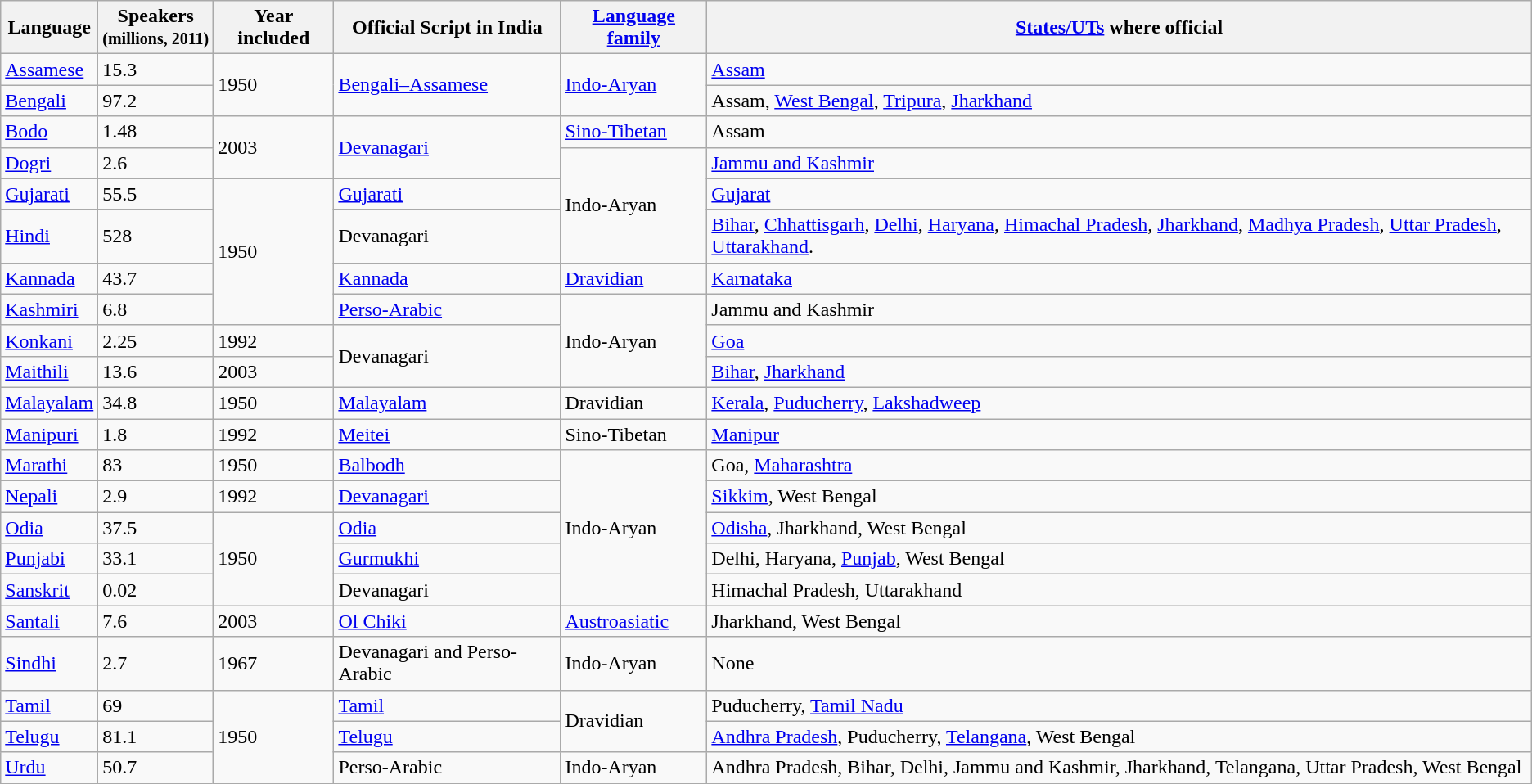<table class="wikitable sortable static-row-numbers static-row-header-text defaultleft col2center col3center hover-highlight">
<tr>
<th>Language</th>
<th>Speakers<br><small>(millions, 2011)</small></th>
<th>Year included</th>
<th>Official Script in India</th>
<th><a href='#'>Language family</a></th>
<th><a href='#'>States/UTs</a> where official</th>
</tr>
<tr>
<td><a href='#'>Assamese</a></td>
<td>15.3</td>
<td rowspan="2">1950</td>
<td rowspan="2"><a href='#'>Bengali–Assamese</a></td>
<td rowspan="2"><a href='#'>Indo-Aryan</a></td>
<td><a href='#'>Assam</a></td>
</tr>
<tr>
<td><a href='#'>Bengali</a></td>
<td>97.2</td>
<td>Assam, <a href='#'>West Bengal</a>, <a href='#'>Tripura</a>, <a href='#'>Jharkhand</a></td>
</tr>
<tr>
<td><a href='#'>Bodo</a></td>
<td>1.48</td>
<td rowspan="2">2003</td>
<td rowspan="2"><a href='#'>Devanagari</a></td>
<td><a href='#'>Sino-Tibetan</a></td>
<td>Assam</td>
</tr>
<tr>
<td><a href='#'>Dogri</a></td>
<td>2.6</td>
<td rowspan="3">Indo-Aryan</td>
<td><a href='#'>Jammu and Kashmir</a></td>
</tr>
<tr>
<td><a href='#'>Gujarati</a></td>
<td>55.5</td>
<td rowspan="4">1950</td>
<td><a href='#'>Gujarati</a></td>
<td><a href='#'>Gujarat</a></td>
</tr>
<tr>
<td><a href='#'>Hindi</a></td>
<td>528</td>
<td>Devanagari</td>
<td><a href='#'>Bihar</a>, <a href='#'>Chhattisgarh</a>, <a href='#'>Delhi</a>, <a href='#'>Haryana</a>, <a href='#'>Himachal Pradesh</a>, <a href='#'>Jharkhand</a>, <a href='#'>Madhya Pradesh</a>,  <a href='#'>Uttar Pradesh</a>, <a href='#'>Uttarakhand</a>.</td>
</tr>
<tr>
<td><a href='#'>Kannada</a></td>
<td>43.7</td>
<td><a href='#'>Kannada</a></td>
<td><a href='#'>Dravidian</a></td>
<td><a href='#'>Karnataka</a></td>
</tr>
<tr>
<td><a href='#'>Kashmiri</a></td>
<td>6.8</td>
<td><a href='#'>Perso-Arabic</a></td>
<td rowspan="3">Indo-Aryan</td>
<td>Jammu and Kashmir</td>
</tr>
<tr>
<td><a href='#'>Konkani</a></td>
<td>2.25</td>
<td>1992</td>
<td rowspan="2">Devanagari</td>
<td><a href='#'>Goa</a></td>
</tr>
<tr>
<td><a href='#'>Maithili</a></td>
<td>13.6</td>
<td>2003</td>
<td><a href='#'>Bihar</a>, <a href='#'>Jharkhand</a></td>
</tr>
<tr>
<td><a href='#'>Malayalam</a></td>
<td>34.8</td>
<td>1950</td>
<td><a href='#'>Malayalam</a></td>
<td>Dravidian</td>
<td><a href='#'>Kerala</a>, <a href='#'>Puducherry</a>, <a href='#'>Lakshadweep</a></td>
</tr>
<tr>
<td><a href='#'>Manipuri</a></td>
<td>1.8</td>
<td>1992</td>
<td><a href='#'>Meitei</a></td>
<td>Sino-Tibetan</td>
<td><a href='#'>Manipur</a></td>
</tr>
<tr>
<td><a href='#'>Marathi</a></td>
<td>83</td>
<td>1950</td>
<td rowspan="1"><a href='#'>Balbodh</a></td>
<td rowspan="5">Indo-Aryan</td>
<td>Goa, <a href='#'>Maharashtra</a></td>
</tr>
<tr>
<td><a href='#'>Nepali</a></td>
<td>2.9</td>
<td>1992</td>
<td rowspan="1"><a href='#'>Devanagari</a></td>
<td><a href='#'>Sikkim</a>, West Bengal</td>
</tr>
<tr>
<td><a href='#'>Odia</a></td>
<td>37.5</td>
<td rowspan="3">1950</td>
<td><a href='#'>Odia</a></td>
<td><a href='#'>Odisha</a>, Jharkhand, West Bengal</td>
</tr>
<tr>
<td><a href='#'>Punjabi</a></td>
<td>33.1</td>
<td><a href='#'>Gurmukhi</a></td>
<td>Delhi, Haryana, <a href='#'>Punjab</a>, West Bengal</td>
</tr>
<tr>
<td><a href='#'>Sanskrit</a></td>
<td>0.02</td>
<td>Devanagari</td>
<td>Himachal Pradesh, Uttarakhand</td>
</tr>
<tr>
<td><a href='#'>Santali</a></td>
<td>7.6</td>
<td>2003</td>
<td><a href='#'>Ol Chiki</a></td>
<td><a href='#'>Austroasiatic</a></td>
<td>Jharkhand, West Bengal</td>
</tr>
<tr>
<td><a href='#'>Sindhi</a></td>
<td>2.7</td>
<td>1967</td>
<td>Devanagari and Perso-Arabic</td>
<td>Indo-Aryan</td>
<td>None</td>
</tr>
<tr>
<td><a href='#'>Tamil</a></td>
<td>69</td>
<td rowspan="3">1950</td>
<td><a href='#'>Tamil</a></td>
<td rowspan="2">Dravidian</td>
<td>Puducherry, <a href='#'>Tamil Nadu</a></td>
</tr>
<tr>
<td><a href='#'>Telugu</a></td>
<td>81.1</td>
<td><a href='#'>Telugu</a></td>
<td><a href='#'>Andhra Pradesh</a>, Puducherry, <a href='#'>Telangana</a>, West Bengal</td>
</tr>
<tr>
<td><a href='#'>Urdu</a></td>
<td>50.7</td>
<td>Perso-Arabic</td>
<td>Indo-Aryan</td>
<td>Andhra Pradesh, Bihar, Delhi, Jammu and Kashmir, Jharkhand, Telangana, Uttar Pradesh, West Bengal</td>
</tr>
</table>
